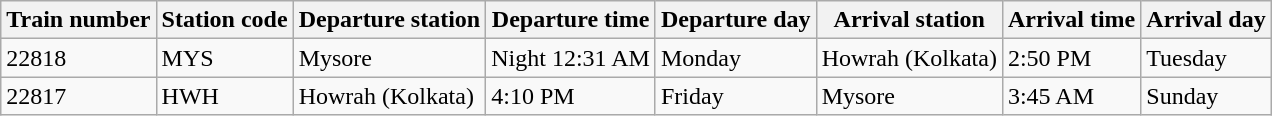<table class="wikitable">
<tr>
<th>Train number</th>
<th>Station code</th>
<th>Departure station</th>
<th>Departure time</th>
<th>Departure day</th>
<th>Arrival station</th>
<th>Arrival time</th>
<th>Arrival day</th>
</tr>
<tr>
<td>22818</td>
<td>MYS</td>
<td>Mysore</td>
<td>Night 12:31 AM</td>
<td>Monday</td>
<td>Howrah (Kolkata)</td>
<td>2:50 PM</td>
<td>Tuesday</td>
</tr>
<tr>
<td>22817</td>
<td>HWH</td>
<td>Howrah (Kolkata)</td>
<td>4:10 PM</td>
<td>Friday</td>
<td>Mysore</td>
<td>3:45 AM</td>
<td>Sunday</td>
</tr>
</table>
